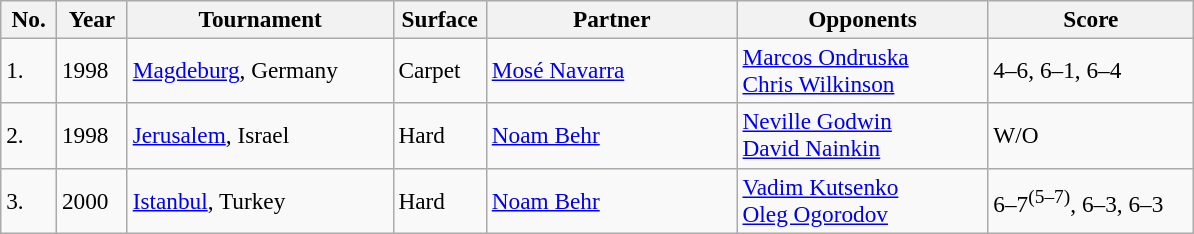<table class="sortable wikitable" style=font-size:97%>
<tr>
<th width=30>No.</th>
<th width=40>Year</th>
<th width=170>Tournament</th>
<th width=55>Surface</th>
<th width=160>Partner</th>
<th width=160>Opponents</th>
<th width=130>Score</th>
</tr>
<tr>
<td>1.</td>
<td>1998</td>
<td><a href='#'>Magdeburg</a>, Germany</td>
<td>Carpet</td>
<td> <a href='#'>Mosé Navarra</a></td>
<td> <a href='#'>Marcos Ondruska</a><br> <a href='#'>Chris Wilkinson</a></td>
<td>4–6, 6–1, 6–4</td>
</tr>
<tr>
<td>2.</td>
<td>1998</td>
<td><a href='#'>Jerusalem</a>, Israel</td>
<td>Hard</td>
<td> <a href='#'>Noam Behr</a></td>
<td> <a href='#'>Neville Godwin</a><br> <a href='#'>David Nainkin</a></td>
<td>W/O</td>
</tr>
<tr>
<td>3.</td>
<td>2000</td>
<td><a href='#'>Istanbul</a>, Turkey</td>
<td>Hard</td>
<td> <a href='#'>Noam Behr</a></td>
<td> <a href='#'>Vadim Kutsenko</a><br> <a href='#'>Oleg Ogorodov</a></td>
<td>6–7<sup>(5–7)</sup>, 6–3, 6–3</td>
</tr>
</table>
